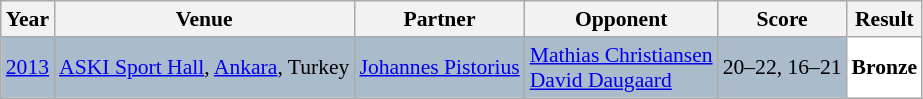<table class="sortable wikitable" style="font-size: 90%;">
<tr>
<th>Year</th>
<th>Venue</th>
<th>Partner</th>
<th>Opponent</th>
<th>Score</th>
<th>Result</th>
</tr>
<tr style="background:#AABBCC">
<td align="center"><a href='#'>2013</a></td>
<td align="left"><a href='#'>ASKI Sport Hall</a>, <a href='#'>Ankara</a>, Turkey</td>
<td align="left"> <a href='#'>Johannes Pistorius</a></td>
<td align="left"> <a href='#'>Mathias Christiansen</a><br> <a href='#'>David Daugaard</a></td>
<td align="left">20–22, 16–21</td>
<td style="text-align:left; background:white"> <strong>Bronze</strong></td>
</tr>
</table>
